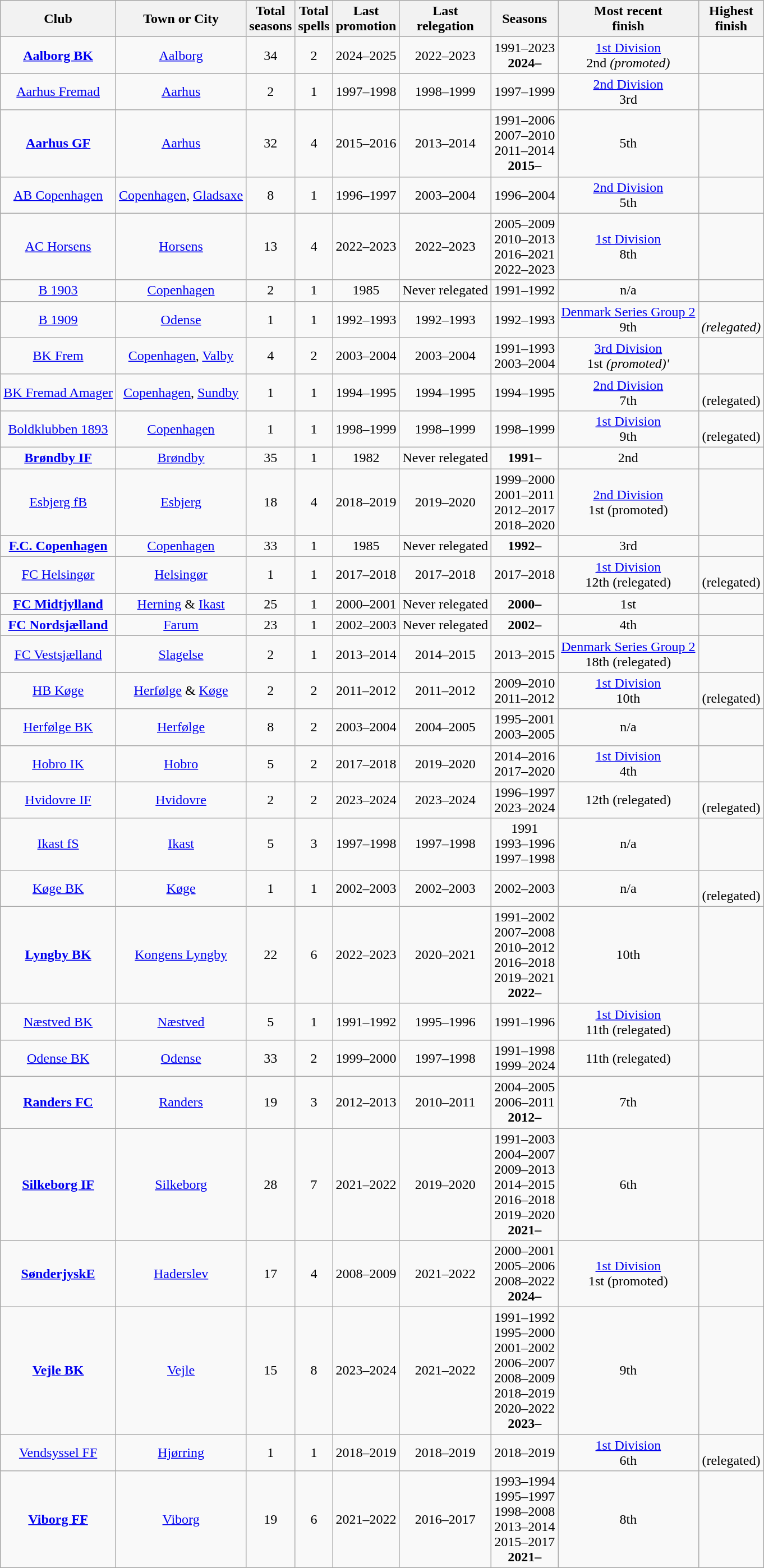<table class="wikitable sortable" style="text-align:center; font-size:97;">
<tr>
<th>Club</th>
<th>Town or City</th>
<th>Total<br>seasons</th>
<th>Total<br>spells</th>
<th>Last<br>promotion</th>
<th>Last<br>relegation</th>
<th>Seasons</th>
<th>Most recent<br>finish</th>
<th>Highest<br>finish</th>
</tr>
<tr>
<td><strong><a href='#'>Aalborg BK</a></strong></td>
<td><a href='#'>Aalborg</a></td>
<td>34</td>
<td>2</td>
<td>2024–2025</td>
<td>2022–2023</td>
<td>1991–2023<br><strong>2024–</strong></td>
<td><a href='#'>1st Division</a><br>2nd <em>(promoted)</em></td>
<td></td>
</tr>
<tr>
<td><a href='#'>Aarhus Fremad</a></td>
<td><a href='#'>Aarhus</a></td>
<td>2</td>
<td>1</td>
<td>1997–1998</td>
<td>1998–1999</td>
<td>1997–1999</td>
<td><a href='#'>2nd Division</a><br>3rd</td>
<td></td>
</tr>
<tr>
<td><strong><a href='#'>Aarhus GF</a></strong></td>
<td><a href='#'>Aarhus</a></td>
<td>32</td>
<td>4</td>
<td>2015–2016</td>
<td>2013–2014</td>
<td>1991–2006<br>2007–2010<br>2011–2014<br><strong>2015–</strong></td>
<td>5th</td>
<td></td>
</tr>
<tr>
<td><a href='#'>AB Copenhagen</a></td>
<td><a href='#'>Copenhagen</a>, <a href='#'>Gladsaxe</a></td>
<td>8</td>
<td>1</td>
<td>1996–1997</td>
<td>2003–2004</td>
<td>1996–2004</td>
<td><a href='#'>2nd Division</a><br>5th</td>
<td></td>
</tr>
<tr>
<td><a href='#'>AC Horsens</a></td>
<td><a href='#'>Horsens</a></td>
<td>13</td>
<td>4</td>
<td>2022–2023</td>
<td>2022–2023</td>
<td>2005–2009<br>2010–2013<br>2016–2021<br>2022–2023</td>
<td><a href='#'>1st Division</a><br>8th</td>
<td></td>
</tr>
<tr>
<td><a href='#'>B 1903</a></td>
<td><a href='#'>Copenhagen</a></td>
<td>2</td>
<td>1</td>
<td>1985</td>
<td>Never relegated</td>
<td>1991–1992</td>
<td>n/a</td>
<td></td>
</tr>
<tr>
<td><a href='#'>B 1909</a></td>
<td><a href='#'>Odense</a></td>
<td>1</td>
<td>1</td>
<td>1992–1993</td>
<td>1992–1993</td>
<td>1992–1993</td>
<td><a href='#'>Denmark Series Group 2</a><br>9th</td>
<td><br><em>(relegated)</em></td>
</tr>
<tr>
<td><a href='#'>BK Frem</a></td>
<td><a href='#'>Copenhagen</a>, <a href='#'>Valby</a></td>
<td>4</td>
<td>2</td>
<td>2003–2004</td>
<td>2003–2004</td>
<td>1991–1993<br>2003–2004</td>
<td><a href='#'>3rd Division</a><br>1st <em>(promoted)'</td>
<td></td>
</tr>
<tr>
<td><a href='#'>BK Fremad Amager</a></td>
<td><a href='#'>Copenhagen</a>, <a href='#'>Sundby</a></td>
<td>1</td>
<td>1</td>
<td>1994–1995</td>
<td>1994–1995</td>
<td>1994–1995</td>
<td><a href='#'>2nd Division</a><br>7th</td>
<td><br></em>(relegated)<em></td>
</tr>
<tr>
<td><a href='#'>Boldklubben 1893</a></td>
<td><a href='#'>Copenhagen</a></td>
<td>1</td>
<td>1</td>
<td>1998–1999</td>
<td>1998–1999</td>
<td>1998–1999</td>
<td><a href='#'>1st Division</a><br>9th</td>
<td><br></em>(relegated)<em></td>
</tr>
<tr>
<td><strong><a href='#'>Brøndby IF</a></strong></td>
<td><a href='#'>Brøndby</a></td>
<td>35</td>
<td>1</td>
<td>1982</td>
<td>Never relegated</td>
<td><strong>1991–</strong></td>
<td>2nd</td>
<td></td>
</tr>
<tr>
<td><a href='#'>Esbjerg fB</a></td>
<td><a href='#'>Esbjerg</a></td>
<td>18</td>
<td>4</td>
<td>2018–2019</td>
<td>2019–2020</td>
<td>1999–2000<br>2001–2011<br>2012–2017<br>2018–2020</td>
<td><a href='#'>2nd Division</a><br>1st </em>(promoted)<em></td>
<td></td>
</tr>
<tr>
<td><strong><a href='#'>F.C. Copenhagen</a></strong></td>
<td><a href='#'>Copenhagen</a></td>
<td>33</td>
<td>1</td>
<td>1985</td>
<td>Never relegated</td>
<td><strong>1992–</strong></td>
<td>3rd</td>
<td></td>
</tr>
<tr>
<td><a href='#'>FC Helsingør</a></td>
<td><a href='#'>Helsingør</a></td>
<td>1</td>
<td>1</td>
<td>2017–2018</td>
<td>2017–2018</td>
<td>2017–2018</td>
<td><a href='#'>1st Division</a><br>12th </em>(relegated)<em></td>
<td><br></em>(relegated)<em></td>
</tr>
<tr>
<td><strong><a href='#'>FC Midtjylland</a></strong></td>
<td><a href='#'>Herning</a> & <a href='#'>Ikast</a></td>
<td>25</td>
<td>1</td>
<td>2000–2001</td>
<td>Never relegated</td>
<td><strong>2000–</strong></td>
<td>1st</td>
<td></td>
</tr>
<tr>
<td><strong><a href='#'>FC Nordsjælland</a></strong></td>
<td><a href='#'>Farum</a></td>
<td>23</td>
<td>1</td>
<td>2002–2003</td>
<td>Never relegated</td>
<td><strong>2002–</strong></td>
<td>4th</td>
<td></td>
</tr>
<tr>
<td><a href='#'>FC Vestsjælland</a></td>
<td><a href='#'>Slagelse</a></td>
<td>2</td>
<td>1</td>
<td>2013–2014</td>
<td>2014–2015</td>
<td>2013–2015</td>
<td><a href='#'>Denmark Series Group 2</a><br>18th </em>(relegated)<em></td>
<td></td>
</tr>
<tr>
<td><a href='#'>HB Køge</a></td>
<td><a href='#'>Herfølge</a> & <a href='#'>Køge</a></td>
<td>2</td>
<td>2</td>
<td>2011–2012</td>
<td>2011–2012</td>
<td>2009–2010<br>2011–2012</td>
<td><a href='#'>1st Division</a><br>10th</td>
<td><br></em>(relegated)<em></td>
</tr>
<tr>
<td><a href='#'>Herfølge BK</a></td>
<td><a href='#'>Herfølge</a></td>
<td>8</td>
<td>2</td>
<td>2003–2004</td>
<td>2004–2005</td>
<td>1995–2001<br>2003–2005</td>
<td>n/a</td>
<td></td>
</tr>
<tr>
<td><a href='#'>Hobro IK</a></td>
<td><a href='#'>Hobro</a></td>
<td>5</td>
<td>2</td>
<td>2017–2018</td>
<td>2019–2020</td>
<td>2014–2016<br>2017–2020</td>
<td><a href='#'>1st Division</a><br>4th</td>
<td></td>
</tr>
<tr>
<td><a href='#'>Hvidovre IF</a></td>
<td><a href='#'>Hvidovre</a></td>
<td>2</td>
<td>2</td>
<td>2023–2024</td>
<td>2023–2024</td>
<td>1996–1997<br>2023–2024</td>
<td>12th </em>(relegated)<em></td>
<td><br></em>(relegated)<em></td>
</tr>
<tr>
<td><a href='#'>Ikast fS</a></td>
<td><a href='#'>Ikast</a></td>
<td>5</td>
<td>3</td>
<td>1997–1998</td>
<td>1997–1998</td>
<td>1991<br>1993–1996<br>1997–1998</td>
<td>n/a</td>
<td></td>
</tr>
<tr>
<td><a href='#'>Køge BK</a></td>
<td><a href='#'>Køge</a></td>
<td>1</td>
<td>1</td>
<td>2002–2003</td>
<td>2002–2003</td>
<td>2002–2003</td>
<td>n/a</td>
<td><br></em>(relegated)<em></td>
</tr>
<tr>
<td><strong><a href='#'>Lyngby BK</a></strong></td>
<td><a href='#'>Kongens Lyngby</a></td>
<td>22</td>
<td>6</td>
<td>2022–2023</td>
<td>2020–2021</td>
<td>1991–2002<br>2007–2008<br>2010–2012<br>2016–2018<br>2019–2021<br><strong>2022–</strong></td>
<td>10th</td>
<td></td>
</tr>
<tr>
<td><a href='#'>Næstved BK</a></td>
<td><a href='#'>Næstved</a></td>
<td>5</td>
<td>1</td>
<td>1991–1992</td>
<td>1995–1996</td>
<td>1991–1996</td>
<td><a href='#'>1st Division</a><br>11th </em>(relegated)<em></td>
<td></td>
</tr>
<tr>
<td><a href='#'>Odense BK</a></td>
<td><a href='#'>Odense</a></td>
<td>33</td>
<td>2</td>
<td>1999–2000</td>
<td>1997–1998</td>
<td>1991–1998<br>1999–2024</td>
<td>11th </em>(relegated)<em></td>
<td></td>
</tr>
<tr>
<td><strong><a href='#'>Randers FC</a></strong></td>
<td><a href='#'>Randers</a></td>
<td>19</td>
<td>3</td>
<td>2012–2013</td>
<td>2010–2011</td>
<td>2004–2005<br>2006–2011<br><strong>2012–</strong></td>
<td>7th</td>
<td></td>
</tr>
<tr>
<td><strong><a href='#'>Silkeborg IF</a></strong></td>
<td><a href='#'>Silkeborg</a></td>
<td>28</td>
<td>7</td>
<td>2021–2022</td>
<td>2019–2020</td>
<td>1991–2003<br>2004–2007<br>2009–2013<br>2014–2015<br>2016–2018<br>2019–2020<br><strong>2021–</strong></td>
<td>6th</td>
<td></td>
</tr>
<tr>
<td><strong><a href='#'>SønderjyskE</a></strong></td>
<td><a href='#'>Haderslev</a></td>
<td>17</td>
<td>4</td>
<td>2008–2009</td>
<td>2021–2022</td>
<td>2000–2001<br>2005–2006<br>2008–2022<br><strong>2024–</strong></td>
<td><a href='#'>1st Division</a><br>1st </em>(promoted)<em></td>
<td></td>
</tr>
<tr>
<td><strong><a href='#'>Vejle BK</a></strong></td>
<td><a href='#'>Vejle</a></td>
<td>15</td>
<td>8</td>
<td>2023–2024</td>
<td>2021–2022</td>
<td>1991–1992<br>1995–2000<br>2001–2002<br>2006–2007<br>2008–2009<br>2018–2019<br>2020–2022<br><strong>2023–</strong></td>
<td>9th</td>
<td></td>
</tr>
<tr>
<td><a href='#'>Vendsyssel FF</a></td>
<td><a href='#'>Hjørring</a></td>
<td>1</td>
<td>1</td>
<td>2018–2019</td>
<td>2018–2019</td>
<td>2018–2019</td>
<td><a href='#'>1st Division</a><br>6th</td>
<td><br></em>(relegated)<em></td>
</tr>
<tr>
<td><strong><a href='#'>Viborg FF</a></strong></td>
<td><a href='#'>Viborg</a></td>
<td>19</td>
<td>6</td>
<td>2021–2022</td>
<td>2016–2017</td>
<td>1993–1994<br>1995–1997<br>1998–2008<br>2013–2014<br>2015–2017<br><strong>2021–</strong></td>
<td>8th</td>
<td></td>
</tr>
</table>
